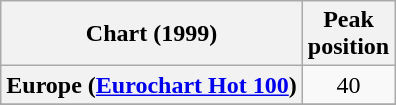<table class="wikitable sortable plainrowheaders" style="text-align:center">
<tr>
<th>Chart (1999)</th>
<th>Peak<br>position</th>
</tr>
<tr>
<th scope="row">Europe (<a href='#'>Eurochart Hot 100</a>)</th>
<td>40</td>
</tr>
<tr>
</tr>
<tr>
</tr>
<tr>
</tr>
</table>
